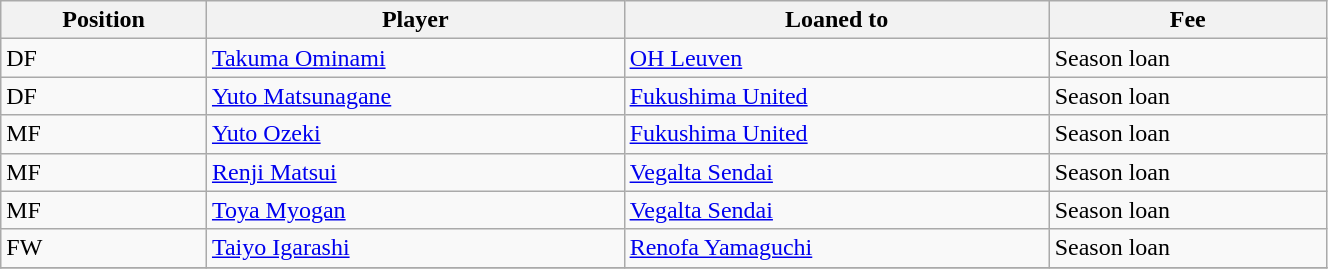<table class="wikitable sortable" style="width:70%; text-align:center; font-size:100%; text-align:left;">
<tr>
<th>Position</th>
<th>Player</th>
<th>Loaned to</th>
<th>Fee</th>
</tr>
<tr>
<td>DF</td>
<td> <a href='#'>Takuma Ominami</a></td>
<td> <a href='#'>OH Leuven</a></td>
<td>Season loan </td>
</tr>
<tr>
<td>DF</td>
<td> <a href='#'>Yuto Matsunagane</a></td>
<td> <a href='#'>Fukushima United</a></td>
<td>Season loan</td>
</tr>
<tr>
<td>MF</td>
<td> <a href='#'>Yuto Ozeki</a></td>
<td> <a href='#'>Fukushima United</a></td>
<td>Season loan</td>
</tr>
<tr>
<td>MF</td>
<td> <a href='#'>Renji Matsui</a></td>
<td> <a href='#'>Vegalta Sendai</a></td>
<td>Season loan </td>
</tr>
<tr>
<td>MF</td>
<td> <a href='#'>Toya Myogan</a></td>
<td> <a href='#'>Vegalta Sendai</a></td>
<td>Season loan</td>
</tr>
<tr>
<td>FW</td>
<td> <a href='#'>Taiyo Igarashi</a></td>
<td> <a href='#'>Renofa Yamaguchi</a></td>
<td>Season loan</td>
</tr>
<tr>
</tr>
</table>
